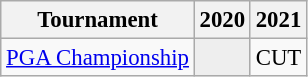<table class="wikitable" style="font-size:95%;text-align:center;">
<tr>
<th>Tournament</th>
<th>2020</th>
<th>2021</th>
</tr>
<tr>
<td align=left><a href='#'>PGA Championship</a></td>
<td style="background:#eeeeee;"></td>
<td>CUT</td>
</tr>
</table>
